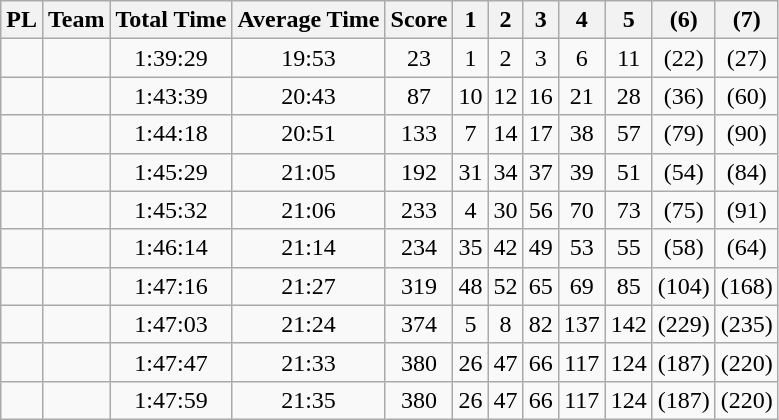<table class="wikitable sortable" style="text-align:center">
<tr>
<th>PL</th>
<th>Team</th>
<th>Total Time</th>
<th>Average Time</th>
<th>Score</th>
<th>1</th>
<th>2</th>
<th>3</th>
<th>4</th>
<th>5</th>
<th>(6)</th>
<th>(7)</th>
</tr>
<tr>
<td></td>
<td></td>
<td>1:39:29</td>
<td>19:53</td>
<td>23</td>
<td>1</td>
<td>2</td>
<td>3</td>
<td>6</td>
<td>11</td>
<td>(22)</td>
<td>(27)</td>
</tr>
<tr>
<td></td>
<td></td>
<td>1:43:39</td>
<td>20:43</td>
<td>87</td>
<td>10</td>
<td>12</td>
<td>16</td>
<td>21</td>
<td>28</td>
<td>(36)</td>
<td>(60)</td>
</tr>
<tr>
<td></td>
<td></td>
<td>1:44:18</td>
<td>20:51</td>
<td>133</td>
<td>7</td>
<td>14</td>
<td>17</td>
<td>38</td>
<td>57</td>
<td>(79)</td>
<td>(90)</td>
</tr>
<tr>
<td></td>
<td></td>
<td>1:45:29</td>
<td>21:05</td>
<td>192</td>
<td>31</td>
<td>34</td>
<td>37</td>
<td>39</td>
<td>51</td>
<td>(54)</td>
<td>(84)</td>
</tr>
<tr>
<td></td>
<td></td>
<td>1:45:32</td>
<td>21:06</td>
<td>233</td>
<td>4</td>
<td>30</td>
<td>56</td>
<td>70</td>
<td>73</td>
<td>(75)</td>
<td>(91)</td>
</tr>
<tr>
<td></td>
<td></td>
<td>1:46:14</td>
<td>21:14</td>
<td>234</td>
<td>35</td>
<td>42</td>
<td>49</td>
<td>53</td>
<td>55</td>
<td>(58)</td>
<td>(64)</td>
</tr>
<tr>
<td></td>
<td></td>
<td>1:47:16</td>
<td>21:27</td>
<td>319</td>
<td>48</td>
<td>52</td>
<td>65</td>
<td>69</td>
<td>85</td>
<td>(104)</td>
<td>(168)</td>
</tr>
<tr>
<td></td>
<td></td>
<td>1:47:03</td>
<td>21:24</td>
<td>374</td>
<td>5</td>
<td>8</td>
<td>82</td>
<td>137</td>
<td>142</td>
<td>(229)</td>
<td>(235)</td>
</tr>
<tr>
<td></td>
<td></td>
<td>1:47:47</td>
<td>21:33</td>
<td>380</td>
<td>26</td>
<td>47</td>
<td>66</td>
<td>117</td>
<td>124</td>
<td>(187)</td>
<td>(220)</td>
</tr>
<tr>
<td></td>
<td></td>
<td>1:47:59</td>
<td>21:35</td>
<td>380</td>
<td>26</td>
<td>47</td>
<td>66</td>
<td>117</td>
<td>124</td>
<td>(187)</td>
<td>(220)</td>
</tr>
</table>
